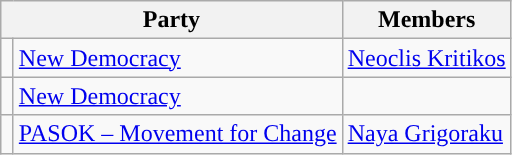<table class="wikitable">
<tr>
<th colspan="2">Party</th>
<th>Members</th>
</tr>
<tr>
<td width="1"></td>
<td><a href='#'>New Democracy</a></td>
<td><a href='#'>Neoclis Kritikos</a></td>
</tr>
<tr>
<td width="1"></td>
<td><a href='#'>New Democracy</a></td>
<td></td>
</tr>
<tr>
<td width="1"></td>
<td><a href='#'>PASOK – Movement for Change</a></td>
<td><a href='#'>Naya Grigoraku</a></td>
</tr>
</table>
